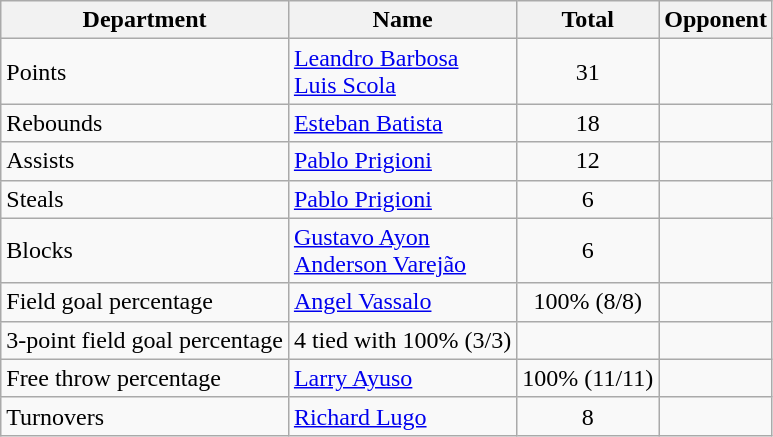<table class=wikitable>
<tr>
<th>Department</th>
<th>Name</th>
<th>Total</th>
<th>Opponent</th>
</tr>
<tr>
<td>Points</td>
<td> <a href='#'>Leandro Barbosa</a><br> <a href='#'>Luis Scola</a></td>
<td align=center>31</td>
<td><br></td>
</tr>
<tr>
<td>Rebounds</td>
<td> <a href='#'>Esteban Batista</a></td>
<td align=center>18</td>
<td></td>
</tr>
<tr>
<td>Assists</td>
<td> <a href='#'>Pablo Prigioni</a></td>
<td align=center>12</td>
<td></td>
</tr>
<tr>
<td>Steals</td>
<td> <a href='#'>Pablo Prigioni</a></td>
<td align=center>6</td>
<td></td>
</tr>
<tr>
<td>Blocks</td>
<td> <a href='#'>Gustavo Ayon</a><br> <a href='#'>Anderson Varejão</a></td>
<td align=center>6</td>
<td><br></td>
</tr>
<tr>
<td>Field goal percentage</td>
<td> <a href='#'>Angel Vassalo</a></td>
<td align=center>100% (8/8)</td>
<td></td>
</tr>
<tr>
<td>3-point field goal percentage</td>
<td>4 tied with 100% (3/3)</td>
<td></td>
<td></td>
</tr>
<tr>
<td>Free throw percentage</td>
<td> <a href='#'>Larry Ayuso</a></td>
<td align=center>100% (11/11)</td>
<td></td>
</tr>
<tr>
<td>Turnovers</td>
<td> <a href='#'>Richard Lugo</a></td>
<td align=center>8</td>
<td></td>
</tr>
</table>
